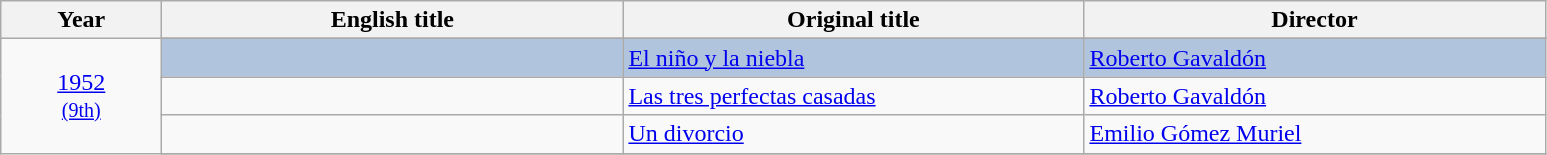<table class="wikitable">
<tr>
<th width="100"><strong>Year</strong></th>
<th width="300"><strong>English title</strong></th>
<th width="300"><strong>Original title</strong></th>
<th width="300"><strong>Director</strong></th>
</tr>
<tr>
<td rowspan="6" style="text-align:center;"><a href='#'>1952</a><br><small><a href='#'>(9th)</a></small></td>
</tr>
<tr style="background:#B0C4DE;">
<td></td>
<td><a href='#'>El niño y la niebla</a></td>
<td><a href='#'>Roberto Gavaldón</a></td>
</tr>
<tr>
<td></td>
<td><a href='#'>Las tres perfectas casadas</a></td>
<td><a href='#'>Roberto Gavaldón</a></td>
</tr>
<tr>
<td></td>
<td><a href='#'>Un divorcio</a></td>
<td><a href='#'>Emilio Gómez Muriel</a></td>
</tr>
<tr>
</tr>
</table>
